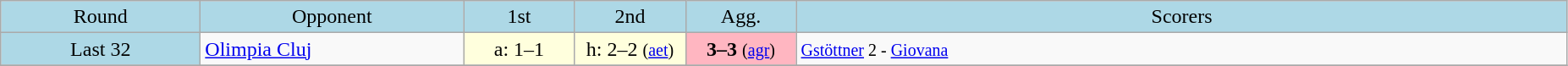<table class="wikitable" style="text-align:center">
<tr bgcolor=lightblue>
<td width=150px>Round</td>
<td width=200px>Opponent</td>
<td width=80px>1st</td>
<td width=80px>2nd</td>
<td width=80px>Agg.</td>
<td width=600px>Scorers</td>
</tr>
<tr>
<td bgcolor=lightblue>Last 32</td>
<td align=left> <a href='#'>Olimpia Cluj</a></td>
<td bgcolor="#ffffdd">a: 1–1</td>
<td bgcolor="#ffffdd">h: 2–2 <small>(<a href='#'>aet</a>)</small></td>
<td bgcolor=lightpink><strong>3–3</strong> <small>(<a href='#'>agr</a>)</small></td>
<td align=left><small><a href='#'>Gstöttner</a> 2 - <a href='#'>Giovana</a></small></td>
</tr>
<tr>
</tr>
</table>
